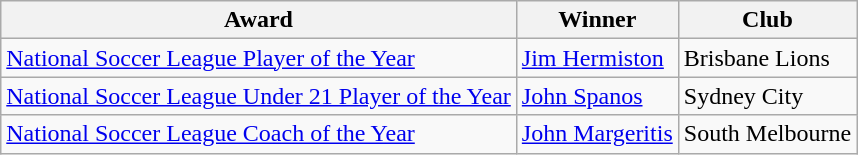<table class="wikitable">
<tr>
<th>Award</th>
<th>Winner</th>
<th>Club</th>
</tr>
<tr>
<td><a href='#'>National Soccer League Player of the Year</a></td>
<td> <a href='#'>Jim Hermiston</a></td>
<td>Brisbane Lions</td>
</tr>
<tr>
<td><a href='#'>National Soccer League Under 21 Player of the Year</a></td>
<td> <a href='#'>John Spanos</a></td>
<td>Sydney City</td>
</tr>
<tr>
<td><a href='#'>National Soccer League Coach of the Year</a></td>
<td> <a href='#'>John Margeritis</a></td>
<td>South Melbourne</td>
</tr>
</table>
